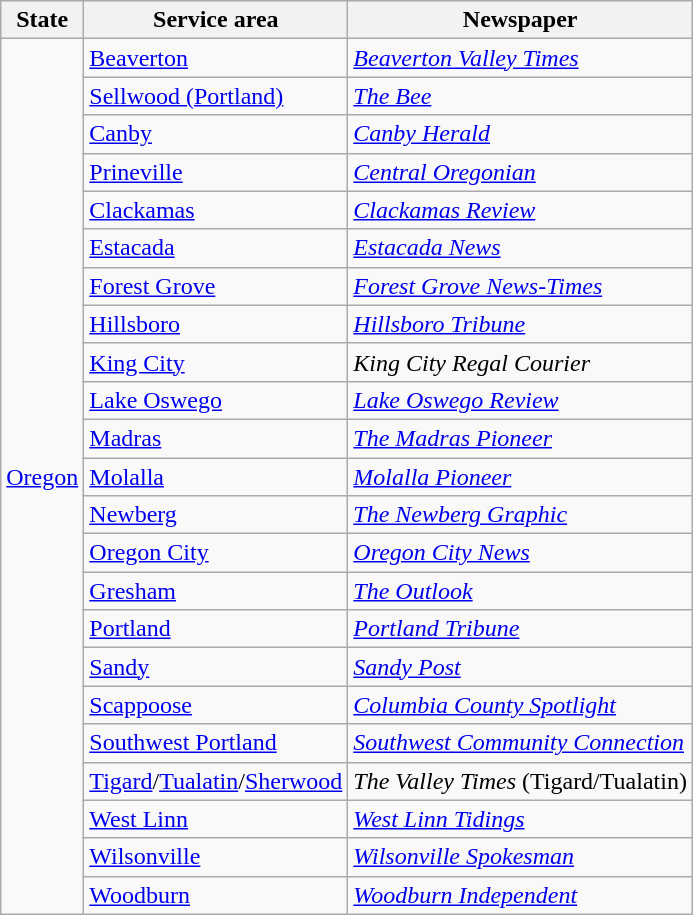<table class="wikitable sortable">
<tr>
<th>State</th>
<th>Service area</th>
<th>Newspaper</th>
</tr>
<tr>
<td rowspan="23"><a href='#'>Oregon</a></td>
<td><a href='#'>Beaverton</a></td>
<td><em><a href='#'>Beaverton Valley Times</a></em></td>
</tr>
<tr>
<td><a href='#'>Sellwood (Portland)</a></td>
<td><a href='#'><em>The Bee</em></a></td>
</tr>
<tr>
<td><a href='#'>Canby</a></td>
<td><em><a href='#'>Canby Herald</a></em></td>
</tr>
<tr>
<td><a href='#'>Prineville</a></td>
<td><em><a href='#'>Central Oregonian</a></em></td>
</tr>
<tr>
<td><a href='#'>Clackamas</a></td>
<td><a href='#'><em>Clackamas Review</em></a></td>
</tr>
<tr>
<td><a href='#'>Estacada</a></td>
<td><em><a href='#'>Estacada News</a></em></td>
</tr>
<tr>
<td><a href='#'>Forest Grove</a></td>
<td><a href='#'><em>Forest Grove News-Times</em></a></td>
</tr>
<tr>
<td><a href='#'>Hillsboro</a></td>
<td><em><a href='#'>Hillsboro Tribune</a></em></td>
</tr>
<tr>
<td><a href='#'>King City</a></td>
<td><em>King City Regal Courier</em></td>
</tr>
<tr>
<td><a href='#'>Lake Oswego</a></td>
<td><em><a href='#'>Lake Oswego Review</a></em></td>
</tr>
<tr>
<td><a href='#'>Madras</a></td>
<td><em><a href='#'>The Madras Pioneer</a></em></td>
</tr>
<tr>
<td><a href='#'>Molalla</a></td>
<td><em><a href='#'>Molalla Pioneer</a></em></td>
</tr>
<tr>
<td><a href='#'>Newberg</a></td>
<td><em><a href='#'>The Newberg Graphic</a></em></td>
</tr>
<tr>
<td><a href='#'>Oregon City</a></td>
<td><em><a href='#'>Oregon City News</a></em></td>
</tr>
<tr>
<td><a href='#'>Gresham</a></td>
<td><a href='#'><em>The Outlook</em></a></td>
</tr>
<tr>
<td><a href='#'>Portland</a></td>
<td><em><a href='#'>Portland Tribune</a></em></td>
</tr>
<tr>
<td><a href='#'>Sandy</a></td>
<td><em><a href='#'>Sandy Post</a></em></td>
</tr>
<tr>
<td><a href='#'>Scappoose</a></td>
<td><em><a href='#'>Columbia County Spotlight</a></em></td>
</tr>
<tr>
<td><a href='#'>Southwest Portland</a></td>
<td><em><a href='#'>Southwest Community Connection</a></em></td>
</tr>
<tr>
<td><a href='#'>Tigard</a>/<a href='#'>Tualatin</a>/<a href='#'>Sherwood</a></td>
<td><em>The Valley Times</em> (Tigard/Tualatin)</td>
</tr>
<tr>
<td><a href='#'>West Linn</a></td>
<td><em><a href='#'>West Linn Tidings</a></em></td>
</tr>
<tr>
<td><a href='#'>Wilsonville</a></td>
<td><em><a href='#'>Wilsonville Spokesman</a></em></td>
</tr>
<tr>
<td><a href='#'>Woodburn</a></td>
<td><em><a href='#'>Woodburn Independent</a></em></td>
</tr>
</table>
